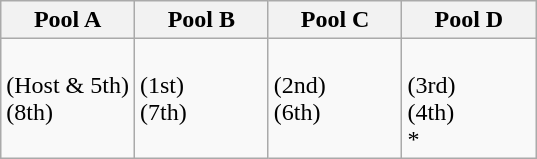<table class="wikitable">
<tr>
<th width=25%>Pool A</th>
<th width=25%>Pool B</th>
<th width=25%>Pool C</th>
<th width=25%>Pool D</th>
</tr>
<tr>
<td valign=top><br> (Host & 5th)<br>
 (8th)<br>
</td>
<td valign=top><br> (1st)<br>
 (7th)<br>
 <br></td>
<td valign=top><br> (2nd)<br>
 (6th)<br>
 <br>
</td>
<td valign=top><br> (3rd)<br>
 (4th)<br>
<s>  </s> *<br>
</td>
</tr>
</table>
